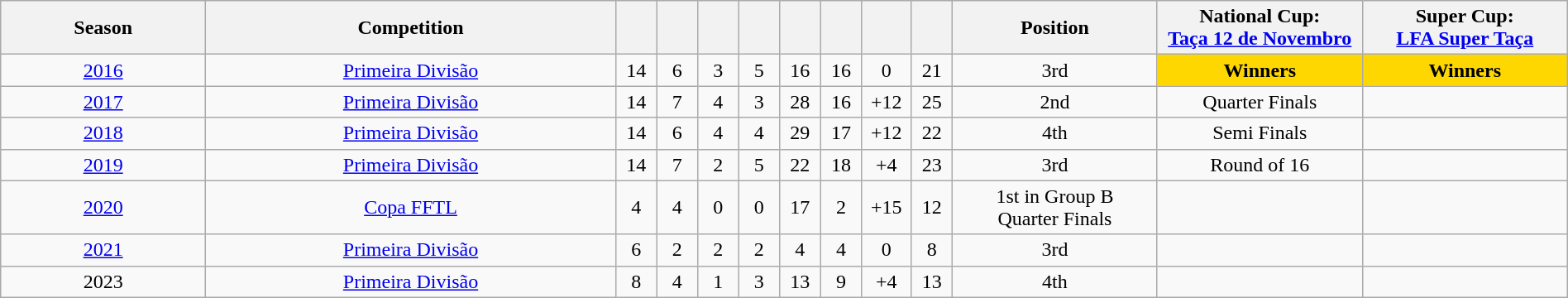<table class="wikitable" style="text-align:center; font-size:100%;width:100%; text-align:center">
<tr>
<th width="10%">Season</th>
<th width="20%">Competition</th>
<th width="2%"></th>
<th width="2%"></th>
<th width="2%"></th>
<th width="2%"></th>
<th width="2%"></th>
<th width="2%"></th>
<th width="2%"></th>
<th width="2%"></th>
<th width="10%">Position</th>
<th width="10%">National Cup:<br><a href='#'>Taça 12 de Novembro</a></th>
<th width="10%">Super Cup:<br><a href='#'>LFA Super Taça</a></th>
</tr>
<tr>
<td><a href='#'>2016</a></td>
<td><a href='#'>Primeira Divisão</a></td>
<td>14</td>
<td>6</td>
<td>3</td>
<td>5</td>
<td>16</td>
<td>16</td>
<td>0</td>
<td>21</td>
<td>3rd</td>
<td bgcolor="Gold"><strong>Winners</strong></td>
<td bgcolor="Gold"><strong>Winners</strong></td>
</tr>
<tr>
<td><a href='#'>2017</a></td>
<td><a href='#'>Primeira Divisão</a></td>
<td>14</td>
<td>7</td>
<td>4</td>
<td>3</td>
<td>28</td>
<td>16</td>
<td>+12</td>
<td>25</td>
<td>2nd</td>
<td>Quarter Finals</td>
<td></td>
</tr>
<tr>
<td><a href='#'>2018</a></td>
<td><a href='#'>Primeira Divisão</a></td>
<td>14</td>
<td>6</td>
<td>4</td>
<td>4</td>
<td>29</td>
<td>17</td>
<td>+12</td>
<td>22</td>
<td>4th</td>
<td>Semi Finals</td>
<td></td>
</tr>
<tr>
<td><a href='#'>2019</a></td>
<td><a href='#'>Primeira Divisão</a></td>
<td>14</td>
<td>7</td>
<td>2</td>
<td>5</td>
<td>22</td>
<td>18</td>
<td>+4</td>
<td>23</td>
<td>3rd</td>
<td>Round of 16</td>
<td></td>
</tr>
<tr>
<td><a href='#'>2020</a></td>
<td><a href='#'>Copa FFTL</a></td>
<td>4</td>
<td>4</td>
<td>0</td>
<td>0</td>
<td>17</td>
<td>2</td>
<td>+15</td>
<td>12</td>
<td>1st in Group B<br>Quarter Finals</td>
<td></td>
<td></td>
</tr>
<tr>
<td><a href='#'>2021</a></td>
<td><a href='#'>Primeira Divisão</a></td>
<td>6</td>
<td>2</td>
<td>2</td>
<td>2</td>
<td>4</td>
<td>4</td>
<td>0</td>
<td>8</td>
<td>3rd</td>
<td></td>
<td></td>
</tr>
<tr>
<td>2023</td>
<td><a href='#'>Primeira Divisão</a></td>
<td>8</td>
<td>4</td>
<td>1</td>
<td>3</td>
<td>13</td>
<td>9</td>
<td>+4</td>
<td>13</td>
<td>4th</td>
<td></td>
<td></td>
</tr>
</table>
